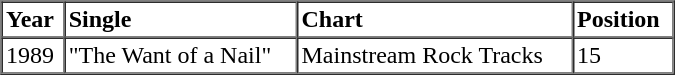<table border="1" cellspacing="0" cellpadding="2" style="width:450px;">
<tr>
<th align="left">Year</th>
<th align="left">Single</th>
<th align="left">Chart</th>
<th align="left">Position</th>
</tr>
<tr>
<td align="left">1989</td>
<td align="left">"The Want of a Nail"</td>
<td align="left">Mainstream Rock Tracks</td>
<td align="left">15</td>
</tr>
</table>
